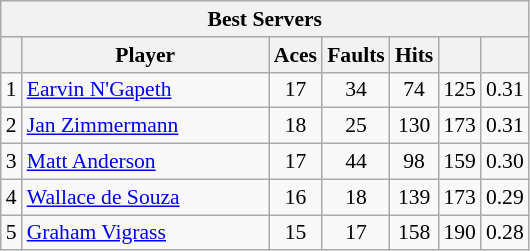<table class="wikitable sortable" style=font-size:90%>
<tr>
<th colspan=7>Best Servers</th>
</tr>
<tr>
<th></th>
<th width=158>Player</th>
<th width=20>Aces</th>
<th width=20>Faults</th>
<th width=20>Hits</th>
<th width=20></th>
<th width=20></th>
</tr>
<tr>
<td>1</td>
<td> <a href='#'>Earvin N'Gapeth</a></td>
<td align=center>17</td>
<td align=center>34</td>
<td align=center>74</td>
<td align=center>125</td>
<td align=center>0.31</td>
</tr>
<tr>
<td>2</td>
<td> <a href='#'>Jan Zimmermann</a></td>
<td align=center>18</td>
<td align=center>25</td>
<td align=center>130</td>
<td align=center>173</td>
<td align=center>0.31</td>
</tr>
<tr>
<td>3</td>
<td> <a href='#'>Matt Anderson</a></td>
<td align=center>17</td>
<td align=center>44</td>
<td align=center>98</td>
<td align=center>159</td>
<td align=center>0.30</td>
</tr>
<tr>
<td>4</td>
<td> <a href='#'>Wallace de Souza</a></td>
<td align=center>16</td>
<td align=center>18</td>
<td align=center>139</td>
<td align=center>173</td>
<td align=center>0.29</td>
</tr>
<tr>
<td>5</td>
<td> <a href='#'>Graham Vigrass</a></td>
<td align=center>15</td>
<td align=center>17</td>
<td align=center>158</td>
<td align=center>190</td>
<td align=center>0.28</td>
</tr>
</table>
